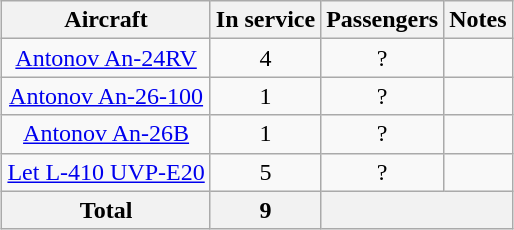<table class="wikitable" style="text-align:center; margin:1em auto;">
<tr>
<th>Aircraft</th>
<th>In service</th>
<th>Passengers</th>
<th>Notes</th>
</tr>
<tr>
<td><a href='#'>Antonov An-24RV</a></td>
<td>4</td>
<td>?</td>
<td></td>
</tr>
<tr>
<td><a href='#'>Antonov An-26-100</a></td>
<td>1</td>
<td>?</td>
<td></td>
</tr>
<tr>
<td><a href='#'>Antonov An-26B</a></td>
<td>1</td>
<td>?</td>
<td></td>
</tr>
<tr>
<td><a href='#'>Let L-410 UVP-E20</a></td>
<td>5</td>
<td>?</td>
<td></td>
</tr>
<tr>
<th>Total</th>
<th>9</th>
<th colspan=2></th>
</tr>
</table>
